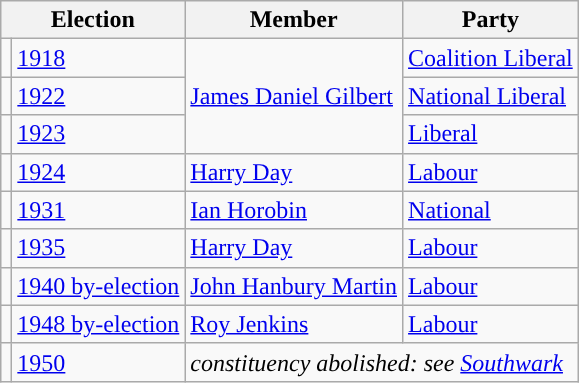<table class="wikitable">
<tr>
<th colspan="2">Election</th>
<th>Member</th>
<th>Party</th>
</tr>
<tr>
<td style="color:inherit;background-color: "></td>
<td><a href='#'>1918</a></td>
<td rowspan="3"><a href='#'>James Daniel Gilbert</a></td>
<td><a href='#'>Coalition Liberal</a></td>
</tr>
<tr>
<td style="color:inherit;background-color: "></td>
<td><a href='#'>1922</a></td>
<td><a href='#'>National Liberal</a></td>
</tr>
<tr>
<td style="color:inherit;background-color: "></td>
<td><a href='#'>1923</a></td>
<td><a href='#'>Liberal</a></td>
</tr>
<tr>
<td style="color:inherit;background-color: "></td>
<td><a href='#'>1924</a></td>
<td><a href='#'>Harry Day</a></td>
<td><a href='#'>Labour</a></td>
</tr>
<tr>
<td style="color:inherit;background-color: "></td>
<td><a href='#'>1931</a></td>
<td><a href='#'>Ian Horobin</a></td>
<td><a href='#'>National</a></td>
</tr>
<tr>
<td style="color:inherit;background-color: "></td>
<td><a href='#'>1935</a></td>
<td><a href='#'>Harry Day</a></td>
<td><a href='#'>Labour</a></td>
</tr>
<tr>
<td style="color:inherit;background-color: "></td>
<td><a href='#'>1940 by-election</a></td>
<td><a href='#'>John Hanbury Martin</a></td>
<td><a href='#'>Labour</a></td>
</tr>
<tr>
<td style="color:inherit;background-color: "></td>
<td><a href='#'>1948 by-election</a></td>
<td><a href='#'>Roy Jenkins</a></td>
<td><a href='#'>Labour</a></td>
</tr>
<tr>
<td></td>
<td><a href='#'>1950</a></td>
<td colspan="2"><em>constituency abolished: see <a href='#'>Southwark</a></em></td>
</tr>
</table>
